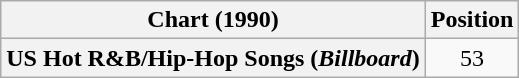<table class="wikitable plainrowheaders" style="text-align:center">
<tr>
<th scope="col">Chart (1990)</th>
<th scope="col">Position</th>
</tr>
<tr>
<th scope="row">US Hot R&B/Hip-Hop Songs (<em>Billboard</em>)</th>
<td>53</td>
</tr>
</table>
